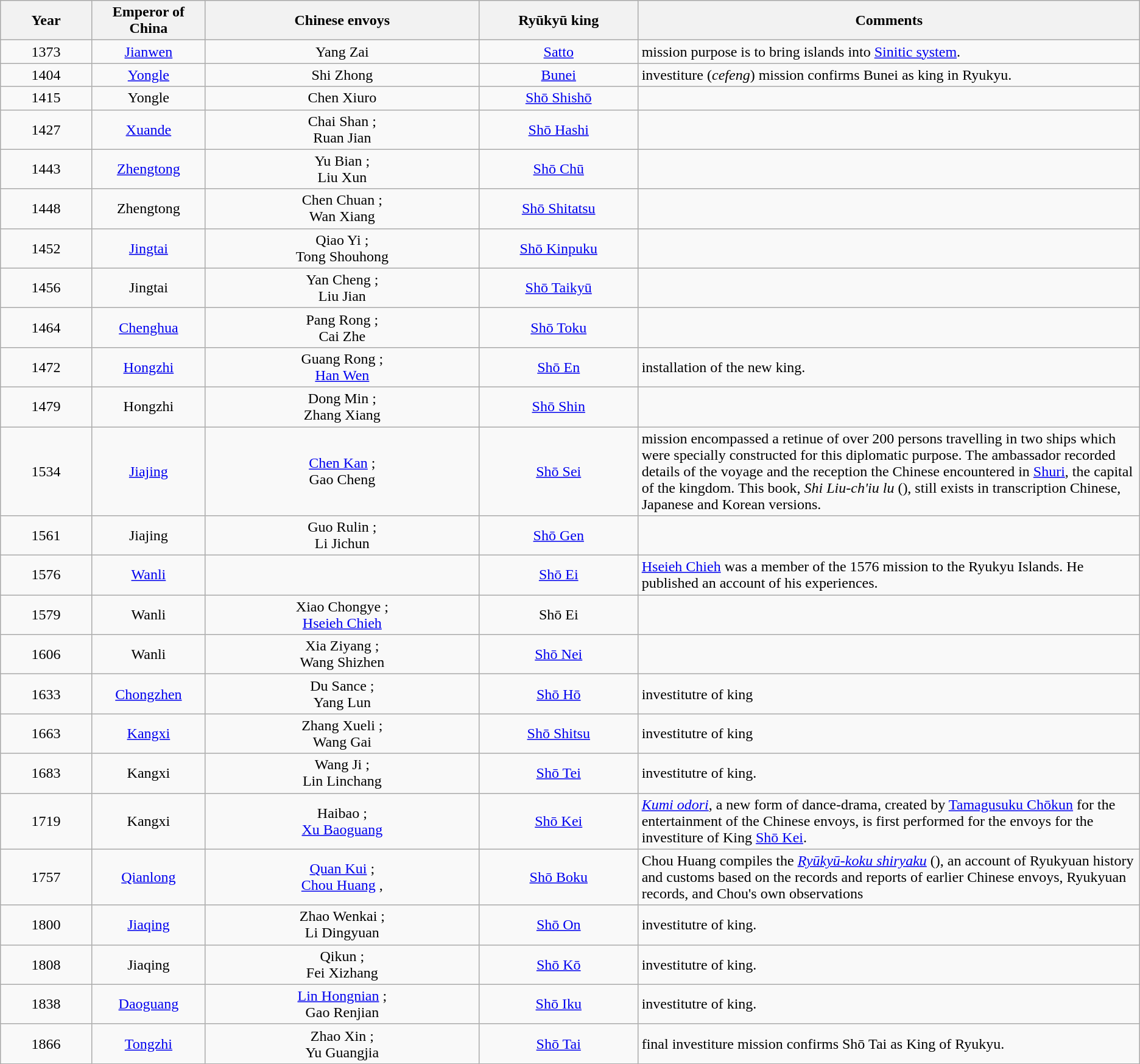<table class="wikitable">
<tr style="background:#efefef">
<th width=8%>Year</th>
<th width=10%>Emperor of China</th>
<th width=24%>Chinese envoys</th>
<th width=14%>Ryūkyū king</th>
<th width=44%>Comments</th>
</tr>
<tr align="center">
<td>1373</td>
<td><a href='#'>Jianwen</a></td>
<td>Yang Zai </td>
<td><a href='#'>Satto</a></td>
<td align="left">mission purpose is to bring islands into <a href='#'>Sinitic system</a>.</td>
</tr>
<tr align="center">
<td>1404</td>
<td><a href='#'>Yongle</a></td>
<td>Shi Zhong </td>
<td><a href='#'>Bunei</a></td>
<td align="left">investiture (<em>cefeng</em>) mission confirms Bunei as king in Ryukyu.</td>
</tr>
<tr align="center">
<td>1415</td>
<td>Yongle</td>
<td>Chen Xiuro </td>
<td><a href='#'>Shō Shishō</a> </td>
<td align="left"></td>
</tr>
<tr align="center">
<td>1427</td>
<td><a href='#'>Xuande</a></td>
<td>Chai Shan ;<br> Ruan Jian </td>
<td><a href='#'>Shō Hashi</a> </td>
<td align="left"></td>
</tr>
<tr align="center">
<td>1443</td>
<td><a href='#'>Zhengtong</a></td>
<td>Yu Bian ;<br> Liu Xun </td>
<td><a href='#'>Shō Chū</a> </td>
<td align="left"></td>
</tr>
<tr align="center">
<td>1448</td>
<td>Zhengtong</td>
<td>Chen Chuan ;<br> Wan Xiang </td>
<td><a href='#'>Shō Shitatsu</a> </td>
<td align="left"></td>
</tr>
<tr align="center">
<td>1452</td>
<td><a href='#'>Jingtai</a></td>
<td>Qiao Yi ;<br> Tong Shouhong </td>
<td><a href='#'>Shō Kinpuku</a> </td>
<td align="left"></td>
</tr>
<tr align="center">
<td>1456</td>
<td>Jingtai</td>
<td>Yan Cheng ;<br> Liu Jian </td>
<td><a href='#'>Shō Taikyū</a> </td>
<td align="left"></td>
</tr>
<tr align="center">
<td>1464</td>
<td><a href='#'>Chenghua</a></td>
<td>Pang Rong ;<br> Cai Zhe </td>
<td><a href='#'>Shō Toku</a> </td>
<td align="left"></td>
</tr>
<tr align="center">
<td>1472</td>
<td><a href='#'>Hongzhi</a></td>
<td>Guang Rong ;<br> <a href='#'>Han Wen</a>  </td>
<td><a href='#'>Shō En</a> </td>
<td align="left">installation of the new king.</td>
</tr>
<tr align="center">
<td>1479</td>
<td>Hongzhi</td>
<td>Dong Min ; <br>Zhang Xiang </td>
<td><a href='#'>Shō Shin</a> </td>
<td align="left"></td>
</tr>
<tr align="center">
<td>1534</td>
<td><a href='#'>Jiajing</a></td>
<td><a href='#'>Chen Kan</a>  ;<br> Gao Cheng </td>
<td><a href='#'>Shō Sei</a> </td>
<td align="left">mission encompassed a retinue of over 200 persons travelling in two ships which were specially constructed for this diplomatic purpose. The ambassador recorded details of the voyage and the reception the Chinese encountered in <a href='#'>Shuri</a>, the capital of the kingdom. This book, <em>Shi Liu-ch'iu lu</em> (), still exists in transcription Chinese, Japanese and Korean versions.</td>
</tr>
<tr align="center">
<td>1561</td>
<td>Jiajing</td>
<td>Guo Rulin ;<br> Li Jichun </td>
<td><a href='#'>Shō Gen</a> </td>
<td align="left"></td>
</tr>
<tr align="center">
<td>1576</td>
<td><a href='#'>Wanli</a></td>
<td></td>
<td><a href='#'>Shō Ei</a></td>
<td align="left"><a href='#'>Hseieh Chieh</a> was a member of the 1576 mission to the Ryukyu Islands. He published an account of his experiences.</td>
</tr>
<tr align="center">
<td>1579</td>
<td>Wanli</td>
<td>Xiao Chongye ;<br> <a href='#'>Hseieh Chieh</a> </td>
<td>Shō Ei </td>
<td align="left"></td>
</tr>
<tr align="center">
<td>1606</td>
<td>Wanli</td>
<td>Xia Ziyang ;<br> Wang Shizhen </td>
<td><a href='#'>Shō Nei</a></td>
<td align="left"></td>
</tr>
<tr align="center">
<td>1633</td>
<td><a href='#'>Chongzhen</a></td>
<td>Du Sance ;<br> Yang Lun </td>
<td><a href='#'>Shō Hō</a> </td>
<td align="left">investitutre of king</td>
</tr>
<tr align="center">
<td>1663</td>
<td><a href='#'>Kangxi</a></td>
<td>Zhang Xueli ;<br> Wang Gai </td>
<td><a href='#'>Shō Shitsu</a></td>
<td align="left">investitutre of king</td>
</tr>
<tr align="center">
<td>1683</td>
<td>Kangxi</td>
<td>Wang Ji ;<br> Lin Linchang </td>
<td><a href='#'>Shō Tei</a></td>
<td align="left">investitutre of king.</td>
</tr>
<tr align="center">
<td>1719</td>
<td>Kangxi</td>
<td>Haibao ;<br><a href='#'>Xu Baoguang</a> </td>
<td><a href='#'>Shō Kei</a></td>
<td align="left"><em><a href='#'>Kumi odori</a></em>, a new form of dance-drama, created by <a href='#'>Tamagusuku Chōkun</a> for the entertainment of the Chinese envoys, is first performed for the envoys for the investiture of King <a href='#'>Shō Kei</a>.</td>
</tr>
<tr align="center">
<td>1757</td>
<td><a href='#'>Qianlong</a></td>
<td><a href='#'>Quan Kui</a> ;<br> <a href='#'>Chou Huang</a> ,  </td>
<td><a href='#'>Shō Boku</a></td>
<td align="left">Chou Huang compiles the <em><a href='#'>Ryūkyū-koku shiryaku</a></em> (), an account of Ryukyuan history and customs based on the records and reports of earlier Chinese envoys, Ryukyuan records, and Chou's own observations</td>
</tr>
<tr align="center">
<td>1800</td>
<td><a href='#'>Jiaqing</a></td>
<td>Zhao Wenkai ;<br> Li Dingyuan </td>
<td><a href='#'>Shō On</a></td>
<td align="left">investitutre of king.</td>
</tr>
<tr align="center">
<td>1808</td>
<td>Jiaqing</td>
<td>Qikun ;<br> Fei Xizhang </td>
<td><a href='#'>Shō Kō</a></td>
<td align="left">investitutre of king.</td>
</tr>
<tr align="center">
<td>1838</td>
<td><a href='#'>Daoguang</a></td>
<td><a href='#'>Lin Hongnian</a> ;<br> Gao Renjian </td>
<td><a href='#'>Shō Iku</a></td>
<td align="left">investitutre of king.</td>
</tr>
<tr align="center">
<td>1866</td>
<td><a href='#'>Tongzhi</a></td>
<td>Zhao Xin ;<br>Yu Guangjia </td>
<td><a href='#'>Shō Tai</a></td>
<td align="left">final investiture mission confirms Shō Tai as King of Ryukyu.</td>
</tr>
</table>
